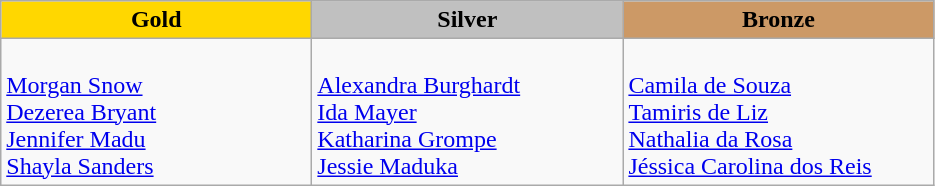<table class="wikitable" style="text-align:left">
<tr align="center">
<td width=200 bgcolor=gold><strong>Gold</strong></td>
<td width=200 bgcolor=silver><strong>Silver</strong></td>
<td width=200 bgcolor=CC9966><strong>Bronze</strong></td>
</tr>
<tr>
<td><br><a href='#'>Morgan Snow</a><br><a href='#'>Dezerea Bryant</a><br><a href='#'>Jennifer Madu</a><br><a href='#'>Shayla Sanders</a></td>
<td><br><a href='#'>Alexandra Burghardt</a><br><a href='#'>Ida Mayer</a><br><a href='#'>Katharina Grompe</a><br><a href='#'>Jessie Maduka</a></td>
<td><br><a href='#'>Camila de Souza</a><br><a href='#'>Tamiris de Liz</a><br><a href='#'>Nathalia da Rosa</a><br><a href='#'>Jéssica Carolina dos Reis</a></td>
</tr>
</table>
